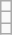<table class="wikitable">
<tr>
<td></td>
</tr>
<tr>
<td></td>
</tr>
<tr>
<td></td>
</tr>
</table>
